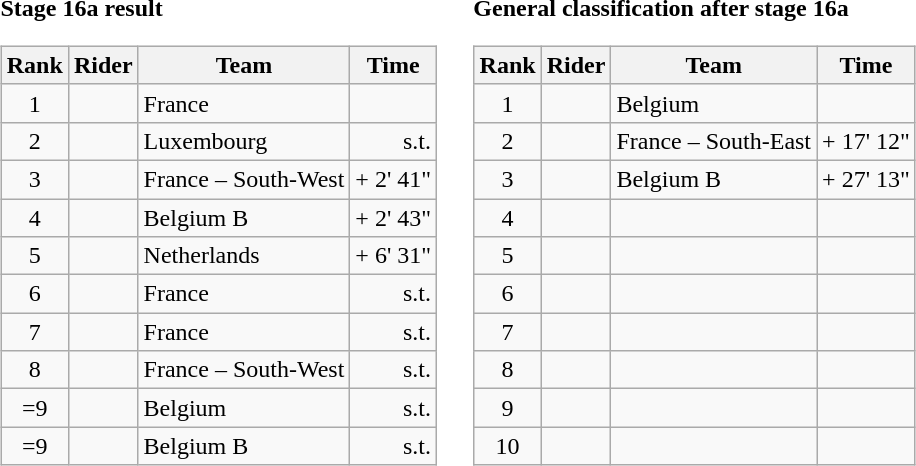<table>
<tr>
<td><strong>Stage 16a result</strong><br><table class="wikitable">
<tr>
<th scope="col">Rank</th>
<th scope="col">Rider</th>
<th scope="col">Team</th>
<th scope="col">Time</th>
</tr>
<tr>
<td style="text-align:center;">1</td>
<td></td>
<td>France</td>
<td style="text-align:right;"></td>
</tr>
<tr>
<td style="text-align:center;">2</td>
<td></td>
<td>Luxembourg</td>
<td style="text-align:right;">s.t.</td>
</tr>
<tr>
<td style="text-align:center;">3</td>
<td></td>
<td>France – South-West</td>
<td style="text-align:right;">+ 2' 41"</td>
</tr>
<tr>
<td style="text-align:center;">4</td>
<td></td>
<td>Belgium B</td>
<td style="text-align:right;">+ 2' 43"</td>
</tr>
<tr>
<td style="text-align:center;">5</td>
<td></td>
<td>Netherlands</td>
<td style="text-align:right;">+ 6' 31"</td>
</tr>
<tr>
<td style="text-align:center;">6</td>
<td></td>
<td>France</td>
<td style="text-align:right;">s.t.</td>
</tr>
<tr>
<td style="text-align:center;">7</td>
<td></td>
<td>France</td>
<td style="text-align:right;">s.t.</td>
</tr>
<tr>
<td style="text-align:center;">8</td>
<td></td>
<td>France – South-West</td>
<td style="text-align:right;">s.t.</td>
</tr>
<tr>
<td style="text-align:center;">=9</td>
<td></td>
<td>Belgium</td>
<td style="text-align:right;">s.t.</td>
</tr>
<tr>
<td style="text-align:center;">=9</td>
<td></td>
<td>Belgium B</td>
<td style="text-align:right;">s.t.</td>
</tr>
</table>
</td>
<td></td>
<td><strong>General classification after stage 16a</strong><br><table class="wikitable">
<tr>
<th scope="col">Rank</th>
<th scope="col">Rider</th>
<th scope="col">Team</th>
<th scope="col">Time</th>
</tr>
<tr>
<td style="text-align:center;">1</td>
<td></td>
<td>Belgium</td>
<td style="text-align:right;"></td>
</tr>
<tr>
<td style="text-align:center;">2</td>
<td></td>
<td>France – South-East</td>
<td style="text-align:right;">+ 17' 12"</td>
</tr>
<tr>
<td style="text-align:center;">3</td>
<td></td>
<td>Belgium B</td>
<td style="text-align:right;">+ 27' 13"</td>
</tr>
<tr>
<td style="text-align:center;">4</td>
<td></td>
<td></td>
<td></td>
</tr>
<tr>
<td style="text-align:center;">5</td>
<td></td>
<td></td>
<td></td>
</tr>
<tr>
<td style="text-align:center;">6</td>
<td></td>
<td></td>
<td></td>
</tr>
<tr>
<td style="text-align:center;">7</td>
<td></td>
<td></td>
<td></td>
</tr>
<tr>
<td style="text-align:center;">8</td>
<td></td>
<td></td>
<td></td>
</tr>
<tr>
<td style="text-align:center;">9</td>
<td></td>
<td></td>
<td></td>
</tr>
<tr>
<td style="text-align:center;">10</td>
<td></td>
<td></td>
<td></td>
</tr>
</table>
</td>
</tr>
</table>
